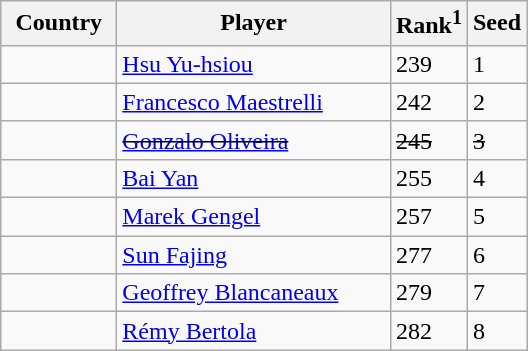<table class="sortable wikitable">
<tr>
<th width="70">Country</th>
<th width="175">Player</th>
<th>Rank<sup>1</sup></th>
<th>Seed</th>
</tr>
<tr>
<td></td>
<td><a href='#'>Hsu Yu-hsiou</a></td>
<td>239</td>
<td>1</td>
</tr>
<tr>
<td></td>
<td><a href='#'>Francesco Maestrelli</a></td>
<td>242</td>
<td>2</td>
</tr>
<tr>
<td><s></s></td>
<td><s><a href='#'>Gonzalo Oliveira</a></s></td>
<td><s>245</s></td>
<td><s>3</s></td>
</tr>
<tr>
<td></td>
<td><a href='#'>Bai Yan</a></td>
<td>255</td>
<td>4</td>
</tr>
<tr>
<td></td>
<td><a href='#'>Marek Gengel</a></td>
<td>257</td>
<td>5</td>
</tr>
<tr>
<td></td>
<td><a href='#'>Sun Fajing</a></td>
<td>277</td>
<td>6</td>
</tr>
<tr>
<td></td>
<td><a href='#'>Geoffrey Blancaneaux</a></td>
<td>279</td>
<td>7</td>
</tr>
<tr>
<td></td>
<td><a href='#'>Rémy Bertola</a></td>
<td>282</td>
<td>8</td>
</tr>
</table>
